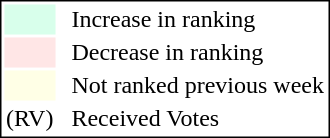<table style="border:1px solid black;">
<tr>
<td style="background:#D8FFEB; width:20px;"></td>
<td> </td>
<td>Increase in ranking</td>
</tr>
<tr>
<td style="background:#FFE6E6; width:20px;"></td>
<td> </td>
<td>Decrease in ranking</td>
</tr>
<tr>
<td style="background:#FFFFE6; width:20px;"></td>
<td> </td>
<td>Not ranked previous week</td>
</tr>
<tr>
<td>(RV)</td>
<td> </td>
<td>Received Votes</td>
</tr>
</table>
